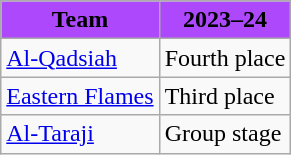<table class="wikitable">
<tr>
<th style="background-color:#AD48FC;"><span>Team</span></th>
<th style="background-color:#AD48FC;"><span>2023–24</span></th>
</tr>
<tr>
<td><a href='#'>Al-Qadsiah</a></td>
<td>Fourth place</td>
</tr>
<tr>
<td><a href='#'>Eastern Flames</a></td>
<td>Third place</td>
</tr>
<tr>
<td><a href='#'>Al-Taraji</a></td>
<td>Group stage</td>
</tr>
</table>
